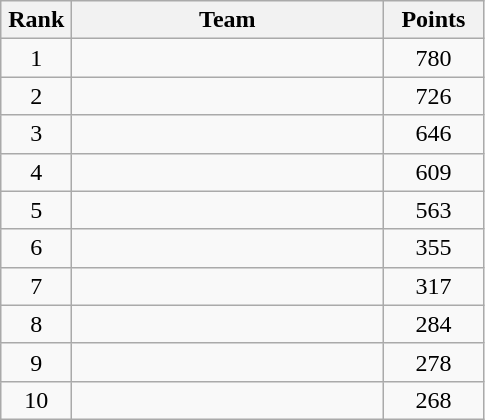<table class="wikitable" style="text-align:center;">
<tr>
<th width=40>Rank</th>
<th width=200>Team</th>
<th width=60>Points</th>
</tr>
<tr>
<td>1</td>
<td align=left></td>
<td>780</td>
</tr>
<tr>
<td>2</td>
<td align=left></td>
<td>726</td>
</tr>
<tr>
<td>3</td>
<td align=left></td>
<td>646</td>
</tr>
<tr>
<td>4</td>
<td align=left></td>
<td>609</td>
</tr>
<tr>
<td>5</td>
<td align=left></td>
<td>563</td>
</tr>
<tr>
<td>6</td>
<td align=left></td>
<td>355</td>
</tr>
<tr>
<td>7</td>
<td align=left></td>
<td>317</td>
</tr>
<tr>
<td>8</td>
<td align=left></td>
<td>284</td>
</tr>
<tr>
<td>9</td>
<td align=left></td>
<td>278</td>
</tr>
<tr>
<td>10</td>
<td align=left></td>
<td>268</td>
</tr>
</table>
